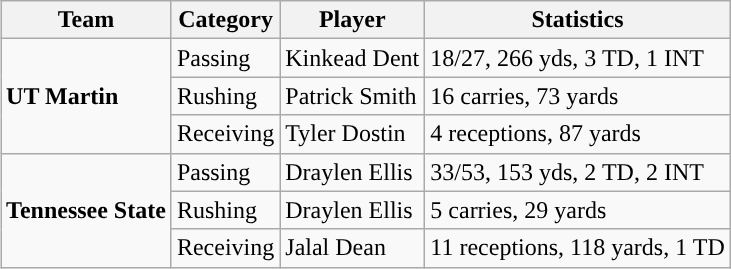<table class="wikitable" style="float: right;">
<tr>
<th>Team</th>
<th>Category</th>
<th>Player</th>
<th>Statistics</th>
</tr>
<tr>
<td rowspan=3><strong>UT Martin</strong></td>
<td>Passing</td>
<td>Kinkead Dent</td>
<td>18/27, 266 yds, 3 TD, 1 INT</td>
</tr>
<tr>
<td>Rushing</td>
<td>Patrick Smith</td>
<td>16 carries, 73 yards</td>
</tr>
<tr>
<td>Receiving</td>
<td>Tyler Dostin</td>
<td>4 receptions, 87 yards</td>
</tr>
<tr>
<td rowspan=3><strong>Tennessee State</strong></td>
<td>Passing</td>
<td>Draylen Ellis</td>
<td>33/53, 153 yds, 2 TD, 2 INT</td>
</tr>
<tr>
<td>Rushing</td>
<td>Draylen Ellis</td>
<td>5 carries, 29 yards</td>
</tr>
<tr>
<td>Receiving</td>
<td>Jalal Dean</td>
<td>11 receptions, 118 yards, 1 TD</td>
</tr>
</table>
